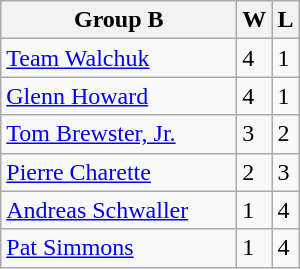<table class="wikitable">
<tr>
<th width=150>Group B</th>
<th>W</th>
<th>L</th>
</tr>
<tr>
<td> <a href='#'>Team Walchuk</a></td>
<td>4</td>
<td>1</td>
</tr>
<tr>
<td> <a href='#'>Glenn Howard</a></td>
<td>4</td>
<td>1</td>
</tr>
<tr>
<td> <a href='#'>Tom Brewster, Jr.</a></td>
<td>3</td>
<td>2</td>
</tr>
<tr>
<td> <a href='#'>Pierre Charette</a></td>
<td>2</td>
<td>3</td>
</tr>
<tr>
<td> <a href='#'>Andreas Schwaller</a></td>
<td>1</td>
<td>4</td>
</tr>
<tr>
<td> <a href='#'>Pat Simmons</a></td>
<td>1</td>
<td>4</td>
</tr>
</table>
